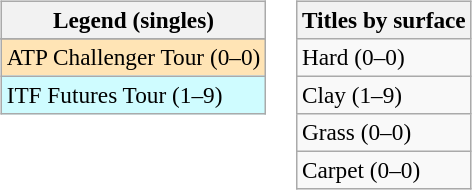<table>
<tr valign=top>
<td><br><table class=wikitable style=font-size:97%>
<tr>
<th>Legend (singles)</th>
</tr>
<tr bgcolor=e5d1cb>
</tr>
<tr bgcolor=moccasin>
<td>ATP Challenger Tour (0–0)</td>
</tr>
<tr bgcolor=cffcff>
<td>ITF Futures Tour (1–9)</td>
</tr>
</table>
</td>
<td><br><table class=wikitable style=font-size:97%>
<tr>
<th>Titles by surface</th>
</tr>
<tr>
<td>Hard (0–0)</td>
</tr>
<tr>
<td>Clay (1–9)</td>
</tr>
<tr>
<td>Grass (0–0)</td>
</tr>
<tr>
<td>Carpet (0–0)</td>
</tr>
</table>
</td>
</tr>
</table>
